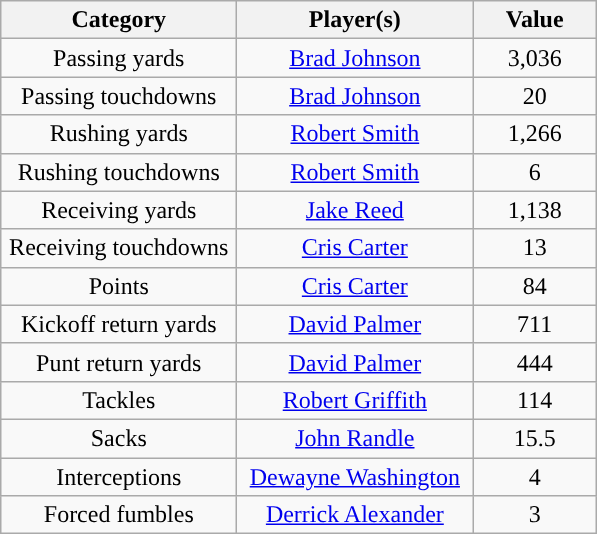<table class="wikitable" style="text-align:center">
<tr>
<th width=150px>Category</th>
<th width=150px>Player(s)</th>
<th width=75px>Value</th>
</tr>
<tr>
<td>Passing yards</td>
<td><a href='#'>Brad Johnson</a></td>
<td>3,036</td>
</tr>
<tr>
<td>Passing touchdowns</td>
<td><a href='#'>Brad Johnson</a></td>
<td>20</td>
</tr>
<tr>
<td>Rushing yards</td>
<td><a href='#'>Robert Smith</a></td>
<td>1,266</td>
</tr>
<tr>
<td>Rushing touchdowns</td>
<td><a href='#'>Robert Smith</a></td>
<td>6</td>
</tr>
<tr>
<td>Receiving yards</td>
<td><a href='#'>Jake Reed</a></td>
<td>1,138</td>
</tr>
<tr>
<td>Receiving touchdowns</td>
<td><a href='#'>Cris Carter</a></td>
<td>13</td>
</tr>
<tr>
<td>Points</td>
<td><a href='#'>Cris Carter</a></td>
<td>84</td>
</tr>
<tr>
<td>Kickoff return yards</td>
<td><a href='#'>David Palmer</a></td>
<td>711</td>
</tr>
<tr>
<td>Punt return yards</td>
<td><a href='#'>David Palmer</a></td>
<td>444</td>
</tr>
<tr>
<td>Tackles</td>
<td><a href='#'>Robert Griffith</a></td>
<td>114</td>
</tr>
<tr>
<td>Sacks</td>
<td><a href='#'>John Randle</a></td>
<td>15.5</td>
</tr>
<tr>
<td>Interceptions</td>
<td><a href='#'>Dewayne Washington</a></td>
<td>4</td>
</tr>
<tr>
<td>Forced fumbles</td>
<td><a href='#'>Derrick Alexander</a></td>
<td>3</td>
</tr>
</table>
